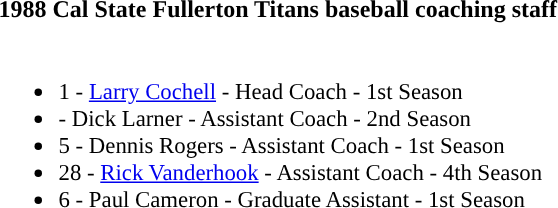<table class="toccolours">
<tr>
<th colspan=9>1988 Cal State Fullerton Titans baseball coaching staff</th>
</tr>
<tr>
<td style="text-align: left; font-size: 95%;" valign="top"><br><ul><li>1 - <a href='#'>Larry Cochell</a> - Head Coach - 1st Season</li><li>- Dick Larner - Assistant Coach - 2nd Season</li><li>5 - Dennis Rogers - Assistant Coach - 1st Season</li><li>28 - <a href='#'>Rick Vanderhook</a> - Assistant Coach - 4th Season</li><li>6 - Paul Cameron - Graduate Assistant - 1st Season</li></ul></td>
</tr>
</table>
